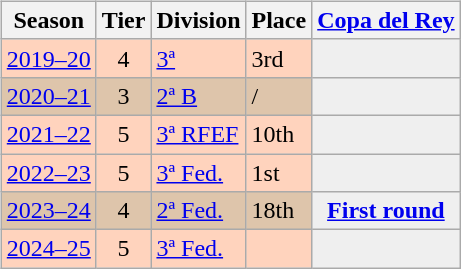<table>
<tr>
<td valign="top" width=0%><br><table class="wikitable">
<tr style="background:#f0f6fa;">
<th>Season</th>
<th>Tier</th>
<th>Division</th>
<th>Place</th>
<th><a href='#'>Copa del Rey</a></th>
</tr>
<tr>
<td style="background:#FFD3BD;"><a href='#'>2019–20</a></td>
<td style="background:#FFD3BD;" align="center">4</td>
<td style="background:#FFD3BD;"><a href='#'>3ª</a></td>
<td style="background:#FFD3BD;">3rd</td>
<th style="background:#efefef;"></th>
</tr>
<tr>
<td style="background:#DEC5AB;"><a href='#'>2020–21</a></td>
<td style="background:#DEC5AB;" align=center>3</td>
<td style="background:#DEC5AB;"><a href='#'>2ª B</a></td>
<td style="background:#DEC5AB;"> / </td>
<th style="background:#efefef;"></th>
</tr>
<tr>
<td style="background:#FFD3BD;"><a href='#'>2021–22</a></td>
<td style="background:#FFD3BD;" align="center">5</td>
<td style="background:#FFD3BD;"><a href='#'>3ª RFEF</a></td>
<td style="background:#FFD3BD;">10th</td>
<th style="background:#efefef;"></th>
</tr>
<tr>
<td style="background:#FFD3BD;"><a href='#'>2022–23</a></td>
<td style="background:#FFD3BD;" align="center">5</td>
<td style="background:#FFD3BD;"><a href='#'>3ª Fed.</a></td>
<td style="background:#FFD3BD;">1st</td>
<th style="background:#efefef;"></th>
</tr>
<tr>
<td style="background:#DEC5AB;"><a href='#'>2023–24</a></td>
<td style="background:#DEC5AB;" align=center>4</td>
<td style="background:#DEC5AB;"><a href='#'>2ª Fed.</a></td>
<td style="background:#DEC5AB;">18th</td>
<th style="background:#efefef;"><a href='#'>First round</a></th>
</tr>
<tr>
<td style="background:#FFD3BD;"><a href='#'>2024–25</a></td>
<td style="background:#FFD3BD;" align="center">5</td>
<td style="background:#FFD3BD;"><a href='#'>3ª Fed.</a></td>
<td style="background:#FFD3BD;"></td>
<th style="background:#efefef;"></th>
</tr>
</table>
</td>
</tr>
</table>
